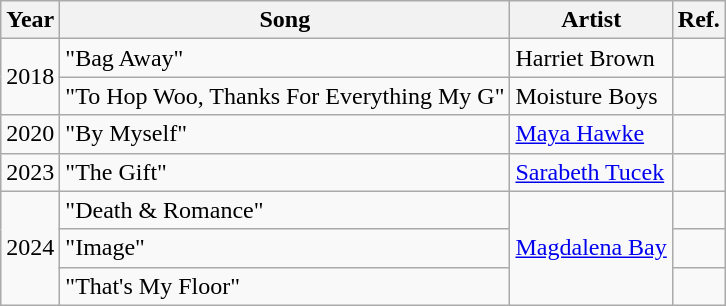<table class="wikitable">
<tr>
<th>Year</th>
<th>Song</th>
<th>Artist</th>
<th>Ref.</th>
</tr>
<tr>
<td rowspan="2">2018</td>
<td>"Bag Away"</td>
<td>Harriet Brown</td>
<td></td>
</tr>
<tr>
<td>"To Hop Woo, Thanks For Everything My G"</td>
<td>Moisture Boys</td>
<td></td>
</tr>
<tr>
<td>2020</td>
<td>"By Myself"</td>
<td><a href='#'>Maya Hawke</a></td>
<td></td>
</tr>
<tr>
<td>2023</td>
<td>"The Gift"</td>
<td><a href='#'>Sarabeth Tucek</a></td>
<td></td>
</tr>
<tr>
<td rowspan="3">2024</td>
<td>"Death & Romance"</td>
<td rowspan="3"><a href='#'>Magdalena Bay</a></td>
<td></td>
</tr>
<tr>
<td>"Image"</td>
<td></td>
</tr>
<tr>
<td>"That's My Floor"</td>
<td></td>
</tr>
</table>
